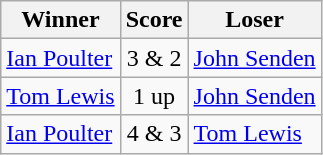<table class="wikitable" font-size:95%;">
<tr>
<th>Winner</th>
<th>Score</th>
<th>Loser</th>
</tr>
<tr>
<td><a href='#'>Ian Poulter</a></td>
<td align=center>3 & 2</td>
<td><a href='#'>John Senden</a></td>
</tr>
<tr>
<td><a href='#'>Tom Lewis</a></td>
<td align=center>1 up</td>
<td><a href='#'>John Senden</a></td>
</tr>
<tr>
<td><a href='#'>Ian Poulter</a></td>
<td align=center>4 & 3</td>
<td><a href='#'>Tom Lewis</a></td>
</tr>
</table>
